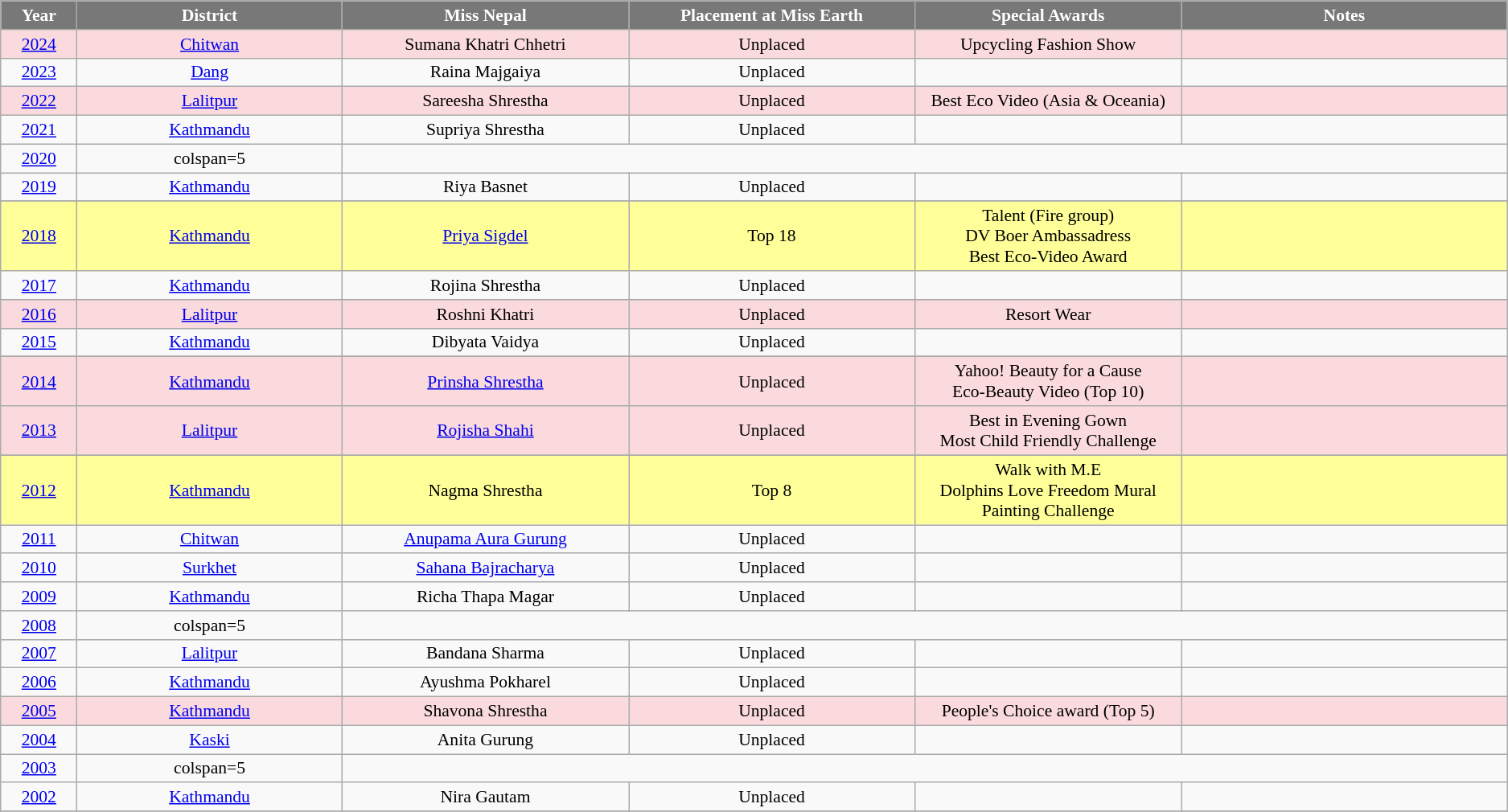<table class="wikitable" style="font-size: 90%; text-align:center">
<tr>
<th width="60" style="background-color:#787878;color:#FFFFFF;">Year</th>
<th width="230" style="background-color:#787878;color:#FFFFFF;">District</th>
<th width="250" style="background-color:#787878;color:#FFFFFF;">Miss Nepal</th>
<th width="250" style="background-color:#787878;color:#FFFFFF;">Placement at Miss Earth</th>
<th width="230" style="background-color:#787878;color:#FFFFFF;">Special Awards</th>
<th width="290" style="background-color:#787878;color:#FFFFFF;">Notes</th>
</tr>
<tr style="background-color:#FADADD; ">
<td><a href='#'>2024</a></td>
<td><a href='#'>Chitwan</a></td>
<td>Sumana Khatri Chhetri</td>
<td>Unplaced</td>
<td> Upcycling Fashion Show</td>
<td></td>
</tr>
<tr>
<td><a href='#'>2023</a></td>
<td><a href='#'>Dang</a></td>
<td>Raina Majgaiya</td>
<td>Unplaced</td>
<td></td>
<td></td>
</tr>
<tr style="background-color:#FADADD; ">
<td><a href='#'>2022</a></td>
<td><a href='#'>Lalitpur</a></td>
<td>Sareesha Shrestha</td>
<td>Unplaced</td>
<td>Best Eco Video (Asia & Oceania)</td>
<td></td>
</tr>
<tr>
<td><a href='#'>2021</a></td>
<td><a href='#'>Kathmandu</a></td>
<td>Supriya Shrestha</td>
<td>Unplaced</td>
<td></td>
<td></td>
</tr>
<tr>
<td><a href='#'>2020</a></td>
<td>colspan=5 </td>
</tr>
<tr>
<td><a href='#'>2019</a></td>
<td><a href='#'>Kathmandu</a></td>
<td>Riya Basnet</td>
<td>Unplaced</td>
<td></td>
<td></td>
</tr>
<tr>
</tr>
<tr style="background-color:#FFFF99; ">
<td><a href='#'>2018</a></td>
<td><a href='#'>Kathmandu</a></td>
<td><a href='#'>Priya Sigdel</a></td>
<td>Top 18</td>
<td> Talent (Fire group) <br> DV Boer Ambassadress <br> Best Eco-Video Award</td>
<td></td>
</tr>
<tr>
<td><a href='#'>2017</a></td>
<td><a href='#'>Kathmandu</a></td>
<td>Rojina Shrestha</td>
<td>Unplaced</td>
<td></td>
<td></td>
</tr>
<tr style="background-color:#FADADD; ">
<td><a href='#'>2016</a></td>
<td><a href='#'>Lalitpur</a></td>
<td>Roshni Khatri</td>
<td>Unplaced</td>
<td> Resort Wear</td>
<td></td>
</tr>
<tr>
<td><a href='#'>2015</a></td>
<td><a href='#'>Kathmandu</a></td>
<td>Dibyata Vaidya</td>
<td>Unplaced</td>
<td></td>
<td></td>
</tr>
<tr>
</tr>
<tr style="background-color:#FADADD; ">
<td><a href='#'>2014</a></td>
<td><a href='#'>Kathmandu</a></td>
<td><a href='#'>Prinsha Shrestha</a></td>
<td>Unplaced</td>
<td> Yahoo! Beauty for a Cause <br> Eco-Beauty Video (Top 10)</td>
<td></td>
</tr>
<tr style="background-color:#FADADD; ">
<td><a href='#'>2013</a></td>
<td><a href='#'>Lalitpur</a></td>
<td><a href='#'>Rojisha Shahi</a></td>
<td>Unplaced</td>
<td> Best in Evening Gown <br>  Most Child Friendly Challenge</td>
<td></td>
</tr>
<tr>
</tr>
<tr style="background-color:#FFFF99; ">
<td><a href='#'>2012</a></td>
<td><a href='#'>Kathmandu</a></td>
<td>Nagma Shrestha</td>
<td>Top 8</td>
<td> Walk with M.E <br>  Dolphins Love Freedom Mural Painting Challenge</td>
<td></td>
</tr>
<tr>
<td><a href='#'>2011</a></td>
<td><a href='#'>Chitwan</a></td>
<td><a href='#'>Anupama Aura Gurung</a></td>
<td>Unplaced</td>
<td></td>
<td></td>
</tr>
<tr>
<td><a href='#'>2010</a></td>
<td><a href='#'>Surkhet</a></td>
<td><a href='#'>Sahana Bajracharya</a></td>
<td>Unplaced</td>
<td></td>
<td></td>
</tr>
<tr>
<td><a href='#'>2009</a></td>
<td><a href='#'>Kathmandu</a></td>
<td>Richa Thapa Magar</td>
<td>Unplaced</td>
<td></td>
<td></td>
</tr>
<tr>
<td><a href='#'>2008</a></td>
<td>colspan=5 </td>
</tr>
<tr>
<td><a href='#'>2007</a></td>
<td><a href='#'>Lalitpur</a></td>
<td>Bandana Sharma</td>
<td>Unplaced</td>
<td></td>
<td></td>
</tr>
<tr>
<td><a href='#'>2006</a></td>
<td><a href='#'>Kathmandu</a></td>
<td>Ayushma Pokharel</td>
<td>Unplaced</td>
<td></td>
<td></td>
</tr>
<tr style="background-color:#FADADD; ">
<td><a href='#'>2005</a></td>
<td><a href='#'>Kathmandu</a></td>
<td>Shavona Shrestha</td>
<td>Unplaced</td>
<td>People's Choice award (Top 5)</td>
<td></td>
</tr>
<tr>
<td><a href='#'>2004</a></td>
<td><a href='#'>Kaski</a></td>
<td>Anita Gurung</td>
<td>Unplaced</td>
<td></td>
<td></td>
</tr>
<tr>
<td><a href='#'>2003</a></td>
<td>colspan=5 </td>
</tr>
<tr>
<td><a href='#'>2002</a></td>
<td><a href='#'>Kathmandu</a></td>
<td>Nira Gautam</td>
<td>Unplaced</td>
<td></td>
<td></td>
</tr>
<tr>
</tr>
</table>
